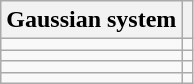<table class="wikitable">
<tr>
<th scope="col">Gaussian system</th>
<th scope="col"></th>
</tr>
<tr>
<td></td>
<td></td>
</tr>
<tr>
<td></td>
<td></td>
</tr>
<tr>
<td></td>
<td></td>
</tr>
<tr>
<td></td>
<td></td>
</tr>
</table>
